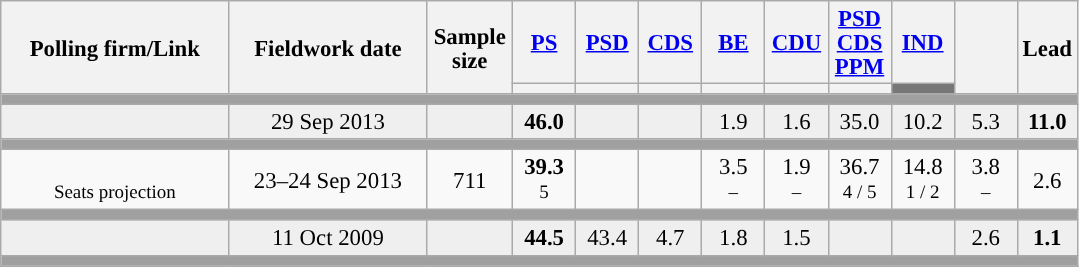<table class="wikitable collapsible sortable" style="text-align:center; font-size:95%; line-height:16px;">
<tr style="height:42px;">
<th style="width:145px;" rowspan="2">Polling firm/Link</th>
<th style="width:125px;" rowspan="2">Fieldwork date</th>
<th class="unsortable" style="width:50px;" rowspan="2">Sample size</th>
<th class="unsortable" style="width:35px;"><a href='#'>PS</a></th>
<th class="unsortable" style="width:35px;"><a href='#'>PSD</a></th>
<th class="unsortable" style="width:35px;"><a href='#'>CDS</a></th>
<th class="unsortable" style="width:35px;"><a href='#'>BE</a></th>
<th class="unsortable" style="width:35px;"><a href='#'>CDU</a></th>
<th class="unsortable" style="width:35px;"><a href='#'>PSD</a><br><a href='#'>CDS</a><br><a href='#'>PPM</a></th>
<th class="unsortable" style="width:35px;"><a href='#'>IND</a></th>
<th class="unsortable" style="width:35px;" rowspan="2"></th>
<th class="unsortable" style="width:30px;" rowspan="2">Lead</th>
</tr>
<tr>
<th class="unsortable" style="color:inherit;background:"></th>
<th class="unsortable" style="color:inherit;background:"></th>
<th class="unsortable" style="color:inherit;background:"></th>
<th class="unsortable" style="color:inherit;background:"></th>
<th class="unsortable" style="color:inherit;background:"></th>
<th class="unsortable" style="color:inherit;background:"></th>
<th class="unsortable" style="color:inherit;background:#777777;"></th>
</tr>
<tr>
<td colspan="13" style="background:#A0A0A0"></td>
</tr>
<tr style="background:#EFEFEF;">
<td><strong></strong></td>
<td data-sort-value="2019-10-06">29 Sep 2013</td>
<td></td>
<td><strong>46.0</strong><br></td>
<td></td>
<td></td>
<td>1.9<br></td>
<td>1.6<br></td>
<td>35.0<br></td>
<td>10.2<br></td>
<td>5.3<br></td>
<td style="background:"><strong>11.0</strong></td>
</tr>
<tr>
<td colspan="13" style="background:#A0A0A0"></td>
</tr>
<tr>
<td align="center"><br><small>Seats projection</small></td>
<td align="center">23–24 Sep 2013</td>
<td>711</td>
<td align="center" ><strong>39.3</strong><br><small>5 </small></td>
<td></td>
<td></td>
<td align="center">3.5<br><small> – </small></td>
<td align="center">1.9<br><small>– </small></td>
<td align="center">36.7<br><small> 4 / 5 </small></td>
<td align="center">14.8<br><small>1 / 2</small></td>
<td align="center">3.8<br><small>– </small></td>
<td style="background:">2.6</td>
</tr>
<tr>
<td colspan="13" style="background:#A0A0A0"></td>
</tr>
<tr style="background:#EFEFEF;">
<td><strong></strong></td>
<td data-sort-value="2019-10-06">11 Oct 2009</td>
<td></td>
<td><strong>44.5</strong><br></td>
<td>43.4<br></td>
<td>4.7<br></td>
<td>1.8<br></td>
<td>1.5<br></td>
<td></td>
<td></td>
<td>2.6<br></td>
<td style="background:"><strong>1.1</strong></td>
</tr>
<tr>
<td colspan="13" style="background:#A0A0A0"></td>
</tr>
<tr>
</tr>
</table>
